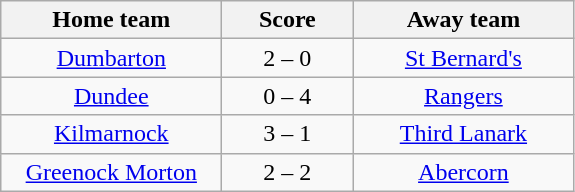<table class="wikitable" style="text-align: center">
<tr>
<th width=140>Home team</th>
<th width=80>Score</th>
<th width=140>Away team</th>
</tr>
<tr>
<td><a href='#'>Dumbarton</a></td>
<td>2 – 0</td>
<td><a href='#'>St Bernard's</a></td>
</tr>
<tr>
<td><a href='#'>Dundee</a></td>
<td>0 – 4</td>
<td><a href='#'>Rangers</a></td>
</tr>
<tr>
<td><a href='#'>Kilmarnock</a></td>
<td>3 – 1</td>
<td><a href='#'>Third Lanark</a></td>
</tr>
<tr>
<td><a href='#'>Greenock Morton</a></td>
<td>2 – 2</td>
<td><a href='#'>Abercorn</a></td>
</tr>
</table>
